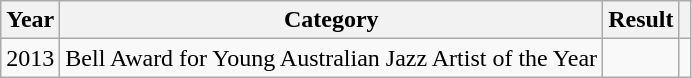<table class="wikitable">
<tr>
<th>Year</th>
<th>Category</th>
<th>Result</th>
<th></th>
</tr>
<tr>
<td>2013</td>
<td>Bell Award for Young Australian Jazz Artist of the Year</td>
<td></td>
<td></td>
</tr>
</table>
